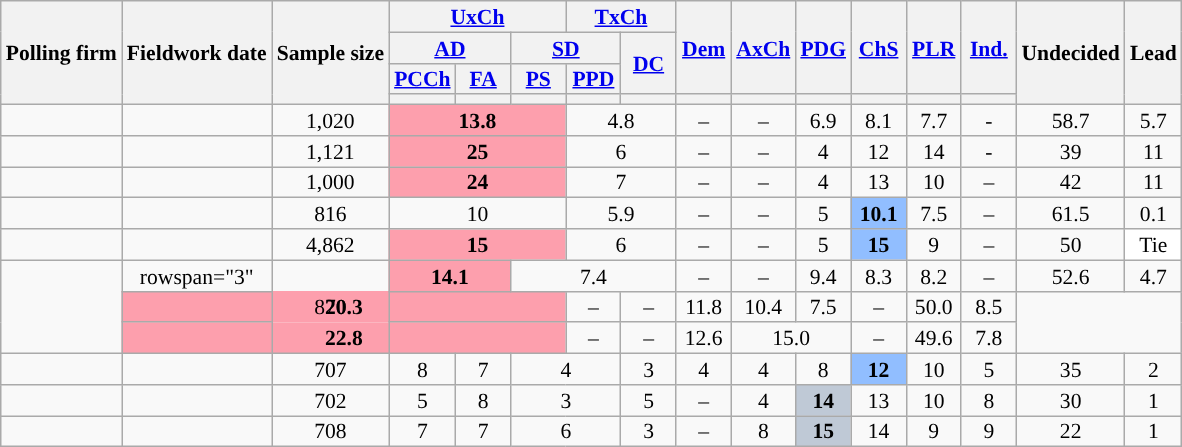<table class="wikitable sortable tpl-blanktable" style="text-align:center;font-size:90%;line-height:14px;">
<tr>
<th rowspan="4">Polling firm</th>
<th rowspan="4">Fieldwork date</th>
<th rowspan="4">Sample size</th>
<th colspan="3"><a href='#'>UxCh</a></th>
<th colspan="2"><a href='#'>TxCh</a></th>
<th rowspan="3" class="unsortable" style="width:30px;"><a href='#'>Dem</a></th>
<th rowspan="3" class="unsortable" style="width:30px;"><a href='#'>AxCh</a></th>
<th rowspan="3" class="unsortable" style="width:30px;"><a href='#'>PDG</a></th>
<th rowspan="3" class="unsortable" style="width:30px;"><a href='#'>ChS</a></th>
<th rowspan="3" class="unsortable" style="width:30px;"><a href='#'>PLR</a></th>
<th rowspan="3" class="unsortable" style="width:30px;"><a href='#'>Ind.</a></th>
<th rowspan="4" class="unsortable" style="width:30px;">Undecided</th>
<th rowspan="4">Lead</th>
</tr>
<tr>
<th colspan="2"><a href='#'>AD</a></th>
<th colspan="2"><a href='#'>SD</a></th>
<th rowspan="2" class="unsortable" style="width:30px;"><a href='#'>DC</a></th>
</tr>
<tr>
<th class="unsortable" style="width:30px;"><a href='#'>PCCh</a></th>
<th class="unsortable" style="width:30px;"><a href='#'>FA</a></th>
<th class="unsortable" style="width:30px;"><a href='#'>PS</a></th>
<th class="unsortable" style="width:30px;"><a href='#'>PPD</a></th>
</tr>
<tr>
<th data-sort-type="number" style="background:"></th>
<th data-sort-type="number" style="background:"></th>
<th data-sort-type="number" style="background:"></th>
<th data-sort-type="number" style="background:"></th>
<th data-sort-type="number" style="background:"></th>
<th data-sort-type="number" style="background:"></th>
<th data-sort-type="number" style="background:"></th>
<th data-sort-type="number" style="background:"></th>
<th data-sort-type="number" style="background:"></th>
<th data-sort-type="number" style="background:"></th>
<th data-sort-type="number" style="background:"></th>
</tr>
<tr>
<td></td>
<td></td>
<td>1,020</td>
<td colspan="3"style="background:#FD9FAD;"><strong>13.8</strong></td>
<td colspan="2">4.8</td>
<td>–</td>
<td>–</td>
<td>6.9</td>
<td>8.1</td>
<td>7.7</td>
<td>-</td>
<td>58.7</td>
<td style="background:">5.7</td>
</tr>
<tr>
<td></td>
<td></td>
<td>1,121</td>
<td colspan="3"style="background:#FD9FAD;"><strong>25</strong></td>
<td colspan="2">6</td>
<td>–</td>
<td>–</td>
<td>4</td>
<td>12</td>
<td>14</td>
<td>-</td>
<td>39</td>
<td style="background:">11</td>
</tr>
<tr>
<td></td>
<td></td>
<td>1,000</td>
<td colspan="3" style="background:#FD9FAD;"><strong>24</strong></td>
<td colspan="2">7</td>
<td>–</td>
<td>–</td>
<td>4</td>
<td>13</td>
<td>10</td>
<td>–</td>
<td>42</td>
<td style="background:">11</td>
</tr>
<tr>
<td></td>
<td></td>
<td>816</td>
<td colspan=3>10</td>
<td colspan=2>5.9</td>
<td>–</td>
<td>–</td>
<td>5</td>
<td style="background:#91BEFF;"><strong>10.1</strong></td>
<td>7.5</td>
<td>–</td>
<td>61.5</td>
<td style="background:">0.1</td>
</tr>
<tr>
<td></td>
<td></td>
<td>4,862</td>
<td colspan="3" style="background:#FD9FAD;"><strong>15</strong></td>
<td colspan="2">6</td>
<td>–</td>
<td>–</td>
<td>5</td>
<td style="background:#91BEFF;"><strong>15</strong></td>
<td>9</td>
<td>–</td>
<td>50</td>
<td style="background:#FFFFFF;">Tie</td>
</tr>
<tr>
<td rowspan="3"></td>
<td>rowspan="3" </td>
<td rowspan="3">870</td>
<td colspan="2" style="background:#FD9FAD;"><strong>14.1</strong></td>
<td colspan="3">7.4</td>
<td>–</td>
<td>–</td>
<td>9.4</td>
<td>8.3</td>
<td>8.2</td>
<td>–</td>
<td>52.6</td>
<td style="background:">4.7</td>
</tr>
<tr>
<td colspan="5" style="background:#FD9FAD;"><strong>20.3</strong></td>
<td>–</td>
<td>–</td>
<td>11.8</td>
<td>10.4</td>
<td>7.5</td>
<td>–</td>
<td>50.0</td>
<td style="background:">8.5</td>
</tr>
<tr>
<td colspan="5" style="background:#FD9FAD;"><strong>22.8</strong></td>
<td>–</td>
<td>–</td>
<td>12.6</td>
<td colspan="2">15.0</td>
<td>–</td>
<td>49.6</td>
<td style="background:">7.8</td>
</tr>
<tr>
<td></td>
<td></td>
<td>707</td>
<td>8</td>
<td>7</td>
<td colspan="2">4</td>
<td>3</td>
<td>4</td>
<td>4</td>
<td>8</td>
<td style="background:#91BEFF;"><strong>12</strong></td>
<td>10</td>
<td>5</td>
<td>35</td>
<td style="background:">2</td>
</tr>
<tr>
<td></td>
<td></td>
<td>702</td>
<td>5</td>
<td>8</td>
<td colspan="2">3</td>
<td>5</td>
<td>–</td>
<td>4</td>
<td style="background:#bfc9d6;"><strong>14</strong></td>
<td>13</td>
<td>10</td>
<td>8</td>
<td>30</td>
<td style="background:">1</td>
</tr>
<tr>
<td></td>
<td></td>
<td>708</td>
<td>7</td>
<td>7</td>
<td colspan="2">6</td>
<td>3</td>
<td>–</td>
<td>8</td>
<td style="background:#bfc9d6;"><strong>15</strong></td>
<td>14</td>
<td>9</td>
<td>9</td>
<td>22</td>
<td style="background:">1</td>
</tr>
</table>
